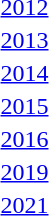<table>
<tr>
<td><a href='#'>2012</a></td>
<td></td>
<td></td>
<td></td>
</tr>
<tr>
<td><a href='#'>2013</a></td>
<td></td>
<td></td>
<td></td>
</tr>
<tr>
<td><a href='#'>2014</a></td>
<td></td>
<td></td>
<td></td>
</tr>
<tr>
<td><a href='#'>2015</a></td>
<td></td>
<td></td>
<td></td>
</tr>
<tr>
<td><a href='#'>2016</a></td>
<td></td>
<td></td>
<td></td>
</tr>
<tr>
<td><a href='#'>2019</a></td>
<td></td>
<td></td>
<td></td>
</tr>
<tr>
<td><a href='#'>2021</a></td>
<td></td>
<td></td>
<td></td>
</tr>
</table>
